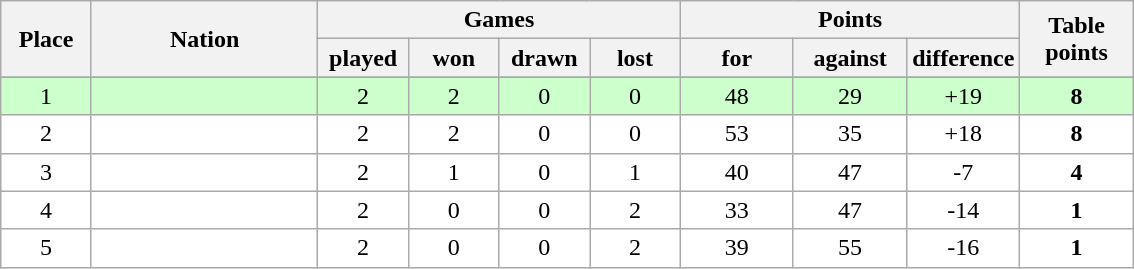<table class="wikitable">
<tr>
<th rowspan=2 width="8%">Place</th>
<th rowspan=2 width="20%">Nation</th>
<th colspan=4 width="32%">Games</th>
<th colspan=3 width="30%">Points</th>
<th rowspan=2 width="10%">Table<br>points</th>
</tr>
<tr>
<th width="8%">played</th>
<th width="8%">won</th>
<th width="8%">drawn</th>
<th width="8%">lost</th>
<th width="10%">for</th>
<th width="10%">against</th>
<th width="10%">difference</th>
</tr>
<tr>
</tr>
<tr bgcolor=#ccffcc align=center>
<td>1</td>
<td align=left></td>
<td>2</td>
<td>2</td>
<td>0</td>
<td>0</td>
<td>48</td>
<td>29</td>
<td>+19</td>
<td><strong>8</strong></td>
</tr>
<tr bgcolor=#ffffff align=center>
<td>2</td>
<td align=left></td>
<td>2</td>
<td>2</td>
<td>0</td>
<td>0</td>
<td>53</td>
<td>35</td>
<td>+18</td>
<td><strong>8</strong></td>
</tr>
<tr bgcolor=#ffffff align=center>
<td>3</td>
<td align=left></td>
<td>2</td>
<td>1</td>
<td>0</td>
<td>1</td>
<td>40</td>
<td>47</td>
<td>-7</td>
<td><strong>4</strong></td>
</tr>
<tr bgcolor=#ffffff align=center>
<td>4</td>
<td align=left></td>
<td>2</td>
<td>0</td>
<td>0</td>
<td>2</td>
<td>33</td>
<td>47</td>
<td>-14</td>
<td><strong>1</strong></td>
</tr>
<tr bgcolor=#ffffff align=center>
<td>5</td>
<td align=left></td>
<td>2</td>
<td>0</td>
<td>0</td>
<td>2</td>
<td>39</td>
<td>55</td>
<td>-16</td>
<td><strong>1</strong></td>
</tr>
</table>
